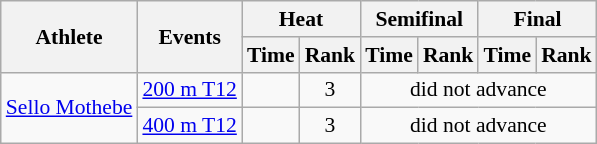<table class=wikitable style="font-size:90%">
<tr>
<th rowspan="2">Athlete</th>
<th rowspan="2">Events</th>
<th colspan="2">Heat</th>
<th colspan="2">Semifinal</th>
<th colspan="2">Final</th>
</tr>
<tr>
<th scope="col">Time</th>
<th scope="col">Rank</th>
<th scope="col">Time</th>
<th scope="col">Rank</th>
<th scope="col">Time</th>
<th scope="col">Rank</th>
</tr>
<tr align=center>
<td align=left rowspan=2><a href='#'>Sello Mothebe</a></td>
<td align=left><a href='#'>200 m T12</a></td>
<td></td>
<td>3</td>
<td colspan=4>did not advance</td>
</tr>
<tr align=center>
<td align=left><a href='#'>400 m T12</a></td>
<td></td>
<td>3</td>
<td colspan=4>did not advance</td>
</tr>
</table>
